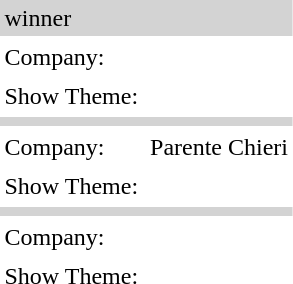<table border="0" cellpadding="3">
<tr>
<td colspan="2" style="background:lightgrey;">winner </td>
</tr>
<tr>
<td>Company:</td>
<td></td>
</tr>
<tr>
<td>Show Theme:</td>
<td></td>
</tr>
<tr>
<td colspan="2" style="background:lightgrey;"></td>
</tr>
<tr>
<td>Company:</td>
<td>Parente Chieri</td>
</tr>
<tr>
<td>Show Theme:</td>
<td></td>
</tr>
<tr>
<td colspan="2" style="background:lightgrey;"></td>
</tr>
<tr>
<td>Company:</td>
<td></td>
</tr>
<tr>
<td>Show Theme:</td>
<td></td>
</tr>
</table>
